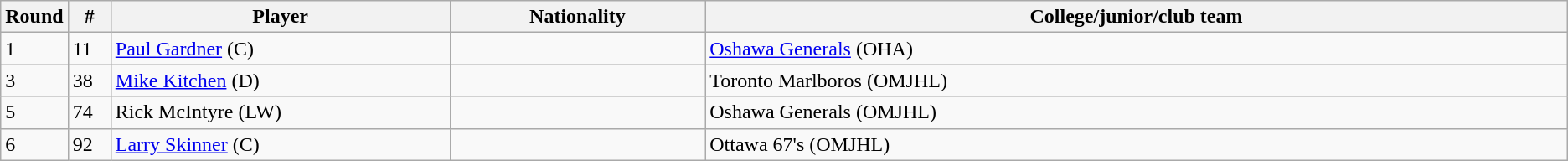<table class="wikitable">
<tr>
<th bgcolor="#DDDDFF" width="2.75%">Round</th>
<th bgcolor="#DDDDFF" width="2.75%">#</th>
<th bgcolor="#DDDDFF" width="22.0%">Player</th>
<th bgcolor="#DDDDFF" width="16.5%">Nationality</th>
<th bgcolor="#DDDDFF" width="100.0%">College/junior/club team</th>
</tr>
<tr>
<td>1</td>
<td>11</td>
<td><a href='#'>Paul Gardner</a> (C)</td>
<td></td>
<td><a href='#'>Oshawa Generals</a> (OHA)</td>
</tr>
<tr>
<td>3</td>
<td>38</td>
<td><a href='#'>Mike Kitchen</a> (D)</td>
<td></td>
<td>Toronto Marlboros (OMJHL)</td>
</tr>
<tr>
<td>5</td>
<td>74</td>
<td>Rick McIntyre (LW)</td>
<td></td>
<td>Oshawa Generals (OMJHL)</td>
</tr>
<tr>
<td>6</td>
<td>92</td>
<td><a href='#'>Larry Skinner</a> (C)</td>
<td></td>
<td>Ottawa 67's (OMJHL)</td>
</tr>
</table>
